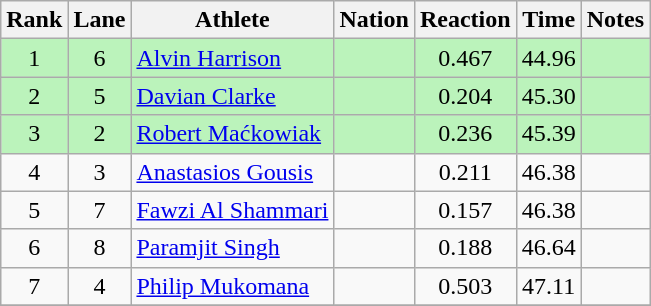<table class="wikitable sortable" style="text-align:center">
<tr>
<th>Rank</th>
<th>Lane</th>
<th>Athlete</th>
<th>Nation</th>
<th>Reaction</th>
<th>Time</th>
<th>Notes</th>
</tr>
<tr bgcolor = "bbf3bb">
<td align="center">1</td>
<td align="center">6</td>
<td align="left"><a href='#'>Alvin Harrison</a></td>
<td align="left"></td>
<td align="center">0.467</td>
<td align="center">44.96</td>
<td></td>
</tr>
<tr bgcolor = "bbf3bb">
<td align="center">2</td>
<td align="center">5</td>
<td align="left"><a href='#'>Davian Clarke</a></td>
<td align="left"></td>
<td align="center">0.204</td>
<td align="center">45.30</td>
<td></td>
</tr>
<tr bgcolor = "bbf3bb">
<td align="center">3</td>
<td align="center">2</td>
<td align="left"><a href='#'>Robert Maćkowiak</a></td>
<td align="left"></td>
<td align="center">0.236</td>
<td align="center">45.39</td>
<td></td>
</tr>
<tr>
<td align="center">4</td>
<td align="center">3</td>
<td align="left"><a href='#'>Anastasios Gousis</a></td>
<td align="left"></td>
<td align="center">0.211</td>
<td align="center">46.38</td>
<td align="center"></td>
</tr>
<tr>
<td align="center">5</td>
<td align="center">7</td>
<td align="left"><a href='#'>Fawzi Al Shammari</a></td>
<td align="left"></td>
<td align="center">0.157</td>
<td align="center">46.38</td>
<td align="center"></td>
</tr>
<tr>
<td align="center">6</td>
<td align="center">8</td>
<td align="left"><a href='#'>Paramjit Singh</a></td>
<td align="left"></td>
<td align="center">0.188</td>
<td align="center">46.64</td>
<td align="center"></td>
</tr>
<tr>
<td align="center">7</td>
<td align="center">4</td>
<td align="left"><a href='#'>Philip Mukomana</a></td>
<td align="left"></td>
<td align="center">0.503</td>
<td align="center">47.11</td>
<td align="center"></td>
</tr>
<tr>
</tr>
</table>
